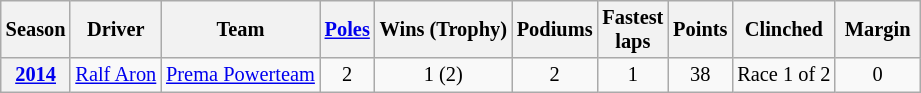<table class="wikitable sortable" style="font-size:85%; text-align:center;">
<tr>
<th scope=col>Season</th>
<th scope=col>Driver</th>
<th scope=col>Team</th>
<th scope=col><a href='#'>Poles</a></th>
<th scope=col>Wins (Trophy)</th>
<th scope=col>Podiums</th>
<th scope=col width="40">Fastest laps</th>
<th scope=col>Points</th>
<th scope=col>Clinched</th>
<th scope=col width="50">Margin</th>
</tr>
<tr>
<th><a href='#'>2014</a></th>
<td align=left> <a href='#'>Ralf Aron</a></td>
<td align=left> <a href='#'>Prema Powerteam</a></td>
<td>2</td>
<td>1 (2)</td>
<td>2</td>
<td>1</td>
<td>38</td>
<td>Race 1 of 2</td>
<td>0</td>
</tr>
</table>
